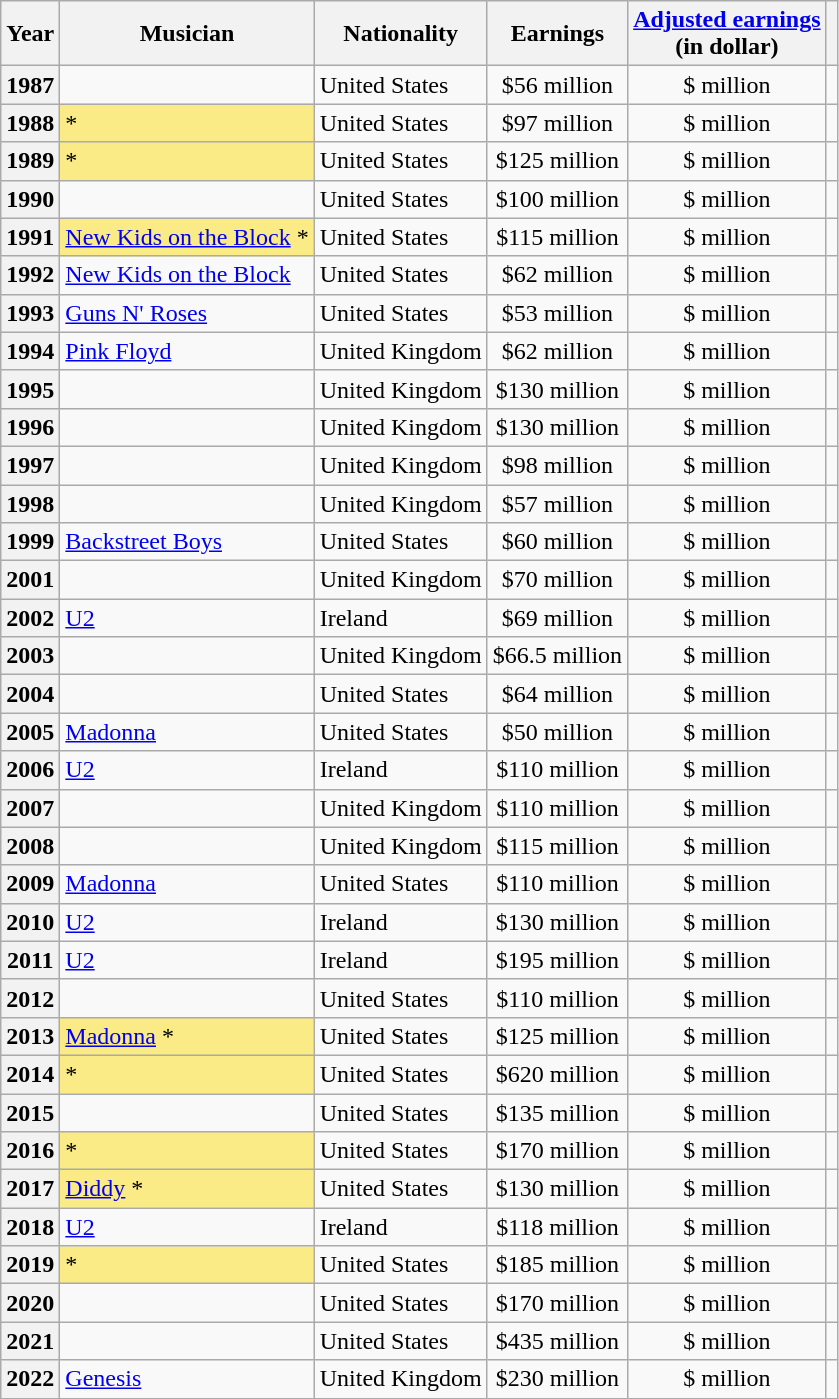<table class="wikitable sortable plainrowheaders" style="text-align:center">
<tr>
<th>Year</th>
<th>Musician</th>
<th>Nationality</th>
<th>Earnings</th>
<th><a href='#'>Adjusted earnings</a><br>(in  dollar)</th>
<th class="unsortable"></th>
</tr>
<tr>
<th scope="row">1987</th>
<td align=left></td>
<td align=left>United States</td>
<td>$56 million</td>
<td>$ million</td>
<td></td>
</tr>
<tr>
<th scope="row">1988</th>
<td style="background:#FAEB86;" align=left> *</td>
<td align=left>United States</td>
<td>$97 million</td>
<td>$ million</td>
<td></td>
</tr>
<tr>
<th scope="row">1989</th>
<td style="background:#FAEB86;" align=left> *</td>
<td align=left>United States</td>
<td>$125 million</td>
<td>$ million</td>
<td></td>
</tr>
<tr>
<th scope="row">1990</th>
<td align=left></td>
<td align=left>United States</td>
<td>$100 million</td>
<td>$ million</td>
<td></td>
</tr>
<tr>
<th scope="row">1991</th>
<td style="background:#FAEB86;" align=left><a href='#'>New Kids on the Block</a> *</td>
<td align=left>United States</td>
<td>$115 million</td>
<td>$ million</td>
<td></td>
</tr>
<tr>
<th scope="row">1992</th>
<td align=left><a href='#'>New Kids on the Block</a></td>
<td align=left>United States</td>
<td>$62 million</td>
<td>$ million</td>
<td></td>
</tr>
<tr>
<th scope="row">1993</th>
<td align=left><a href='#'>Guns N' Roses</a></td>
<td align=left>United States</td>
<td>$53 million</td>
<td>$ million</td>
<td></td>
</tr>
<tr>
<th scope="row">1994</th>
<td align=left><a href='#'>Pink Floyd</a></td>
<td align=left>United Kingdom</td>
<td>$62 million</td>
<td>$ million</td>
<td></td>
</tr>
<tr>
<th scope="row">1995</th>
<td align=left></td>
<td align=left>United Kingdom</td>
<td>$130 million</td>
<td>$ million</td>
<td></td>
</tr>
<tr>
<th scope="row">1996</th>
<td align=left></td>
<td align=left>United Kingdom</td>
<td>$130 million</td>
<td>$ million</td>
<td></td>
</tr>
<tr>
<th scope="row">1997</th>
<td align=left></td>
<td align=left>United Kingdom</td>
<td>$98 million</td>
<td>$ million</td>
<td></td>
</tr>
<tr>
<th scope="row">1998</th>
<td align=left></td>
<td align=left>United Kingdom</td>
<td>$57 million</td>
<td>$ million</td>
<td></td>
</tr>
<tr>
<th scope="row">1999</th>
<td align=left><a href='#'>Backstreet Boys</a></td>
<td align=left>United States</td>
<td>$60 million</td>
<td>$ million</td>
<td></td>
</tr>
<tr>
<th scope="row">2001</th>
<td align=left></td>
<td align=left>United Kingdom</td>
<td>$70 million</td>
<td>$ million</td>
<td></td>
</tr>
<tr>
<th scope="row">2002</th>
<td align=left><a href='#'>U2</a></td>
<td align=left>Ireland</td>
<td>$69 million</td>
<td>$ million</td>
<td></td>
</tr>
<tr>
<th scope="row">2003</th>
<td align=left></td>
<td align=left>United Kingdom</td>
<td>$66.5 million</td>
<td>$ million</td>
<td></td>
</tr>
<tr>
<th scope="row">2004</th>
<td align=left></td>
<td align=left>United States</td>
<td>$64 million</td>
<td>$ million</td>
<td></td>
</tr>
<tr>
<th scope="row">2005</th>
<td align=left><a href='#'>Madonna</a></td>
<td align=left>United States</td>
<td>$50 million</td>
<td>$ million</td>
<td></td>
</tr>
<tr>
<th scope="row">2006</th>
<td align=left><a href='#'>U2</a></td>
<td align=left>Ireland</td>
<td>$110 million</td>
<td>$ million</td>
<td></td>
</tr>
<tr>
<th scope="row">2007</th>
<td align=left></td>
<td align=left>United Kingdom</td>
<td>$110 million</td>
<td>$ million</td>
<td></td>
</tr>
<tr>
<th scope="row">2008</th>
<td align=left></td>
<td align=left>United Kingdom</td>
<td>$115 million</td>
<td>$ million</td>
<td></td>
</tr>
<tr>
<th scope="row">2009</th>
<td align=left><a href='#'>Madonna</a></td>
<td align=left>United States</td>
<td>$110 million</td>
<td>$ million</td>
<td></td>
</tr>
<tr>
<th scope="row">2010</th>
<td align=left><a href='#'>U2</a></td>
<td align=left>Ireland</td>
<td>$130 million</td>
<td>$ million</td>
<td></td>
</tr>
<tr>
<th scope="row">2011</th>
<td align=left><a href='#'>U2</a></td>
<td align=left>Ireland</td>
<td>$195 million</td>
<td>$ million</td>
<td></td>
</tr>
<tr>
<th scope="row">2012</th>
<td align=left></td>
<td align=left>United States</td>
<td>$110 million</td>
<td>$ million</td>
<td></td>
</tr>
<tr>
<th scope="row">2013</th>
<td style="background:#FAEB86;" align=left><a href='#'>Madonna</a> *</td>
<td align=left>United States</td>
<td>$125 million</td>
<td>$ million</td>
<td></td>
</tr>
<tr>
<th scope="row">2014</th>
<td style="background:#FAEB86;" align=left> *</td>
<td align=left>United States</td>
<td>$620 million</td>
<td>$ million</td>
<td></td>
</tr>
<tr>
<th scope="row">2015</th>
<td align=left></td>
<td align=left>United States</td>
<td>$135 million</td>
<td>$ million</td>
<td></td>
</tr>
<tr>
<th scope="row">2016</th>
<td style="background:#FAEB86;" align=left> *</td>
<td align=left>United States</td>
<td>$170 million</td>
<td>$ million</td>
<td></td>
</tr>
<tr>
<th scope="row">2017</th>
<td style="background:#FAEB86;" align=left><a href='#'>Diddy</a> *</td>
<td align=left>United States</td>
<td>$130 million</td>
<td>$ million</td>
<td></td>
</tr>
<tr>
<th scope="row">2018</th>
<td align=left><a href='#'>U2</a></td>
<td align=left>Ireland</td>
<td>$118 million</td>
<td>$ million</td>
<td></td>
</tr>
<tr>
<th scope="row">2019</th>
<td style="background:#FAEB86;" align=left> *</td>
<td align=left>United States</td>
<td>$185 million</td>
<td>$ million</td>
<td></td>
</tr>
<tr>
<th scope="row">2020</th>
<td align=left></td>
<td align=left>United States</td>
<td>$170 million</td>
<td>$ million</td>
<td></td>
</tr>
<tr>
<th scope="row">2021</th>
<td align=left></td>
<td align=left>United States</td>
<td>$435 million</td>
<td>$ million</td>
<td></td>
</tr>
<tr>
<th scope="row">2022</th>
<td align=left><a href='#'>Genesis</a></td>
<td align=left>United Kingdom</td>
<td>$230 million</td>
<td>$ million</td>
<td></td>
</tr>
</table>
